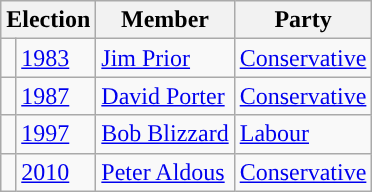<table class="wikitable">
<tr>
<th colspan="2">Election</th>
<th>Member</th>
<th>Party</th>
</tr>
<tr>
<td style="color:inherit;background-color: "></td>
<td><a href='#'>1983</a></td>
<td><a href='#'>Jim Prior</a></td>
<td><a href='#'>Conservative</a></td>
</tr>
<tr>
<td style="color:inherit;background-color: "></td>
<td><a href='#'>1987</a></td>
<td><a href='#'>David Porter</a></td>
<td><a href='#'>Conservative</a></td>
</tr>
<tr>
<td style="color:inherit;background-color: "></td>
<td><a href='#'>1997</a></td>
<td><a href='#'>Bob Blizzard</a></td>
<td><a href='#'>Labour</a></td>
</tr>
<tr>
<td style="color:inherit;background-color: "></td>
<td><a href='#'>2010</a></td>
<td><a href='#'>Peter Aldous</a></td>
<td><a href='#'>Conservative</a></td>
</tr>
</table>
